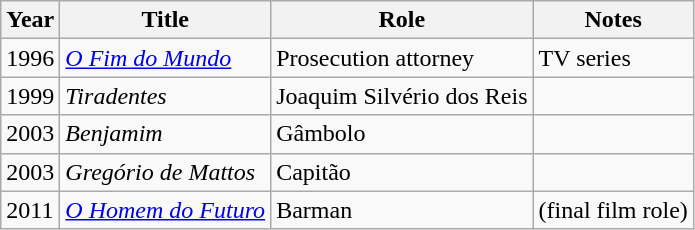<table class="wikitable">
<tr>
<th>Year</th>
<th>Title</th>
<th>Role</th>
<th>Notes</th>
</tr>
<tr>
<td>1996</td>
<td><em><a href='#'>O Fim do Mundo</a></em></td>
<td>Prosecution attorney</td>
<td>TV series</td>
</tr>
<tr>
<td>1999</td>
<td><em>Tiradentes</em></td>
<td>Joaquim Silvério dos Reis</td>
<td></td>
</tr>
<tr>
<td>2003</td>
<td><em>Benjamim</em></td>
<td>Gâmbolo</td>
<td></td>
</tr>
<tr>
<td>2003</td>
<td><em>Gregório de Mattos</em></td>
<td>Capitão</td>
<td></td>
</tr>
<tr>
<td>2011</td>
<td><em><a href='#'>O Homem do Futuro</a></em></td>
<td>Barman</td>
<td>(final film role)</td>
</tr>
</table>
